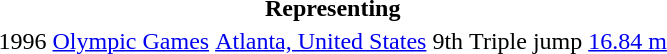<table>
<tr>
<th colspan="6">Representing </th>
</tr>
<tr>
<td>1996</td>
<td><a href='#'>Olympic Games</a></td>
<td><a href='#'>Atlanta, United States</a></td>
<td>9th</td>
<td>Triple jump</td>
<td><a href='#'>16.84 m</a></td>
</tr>
</table>
